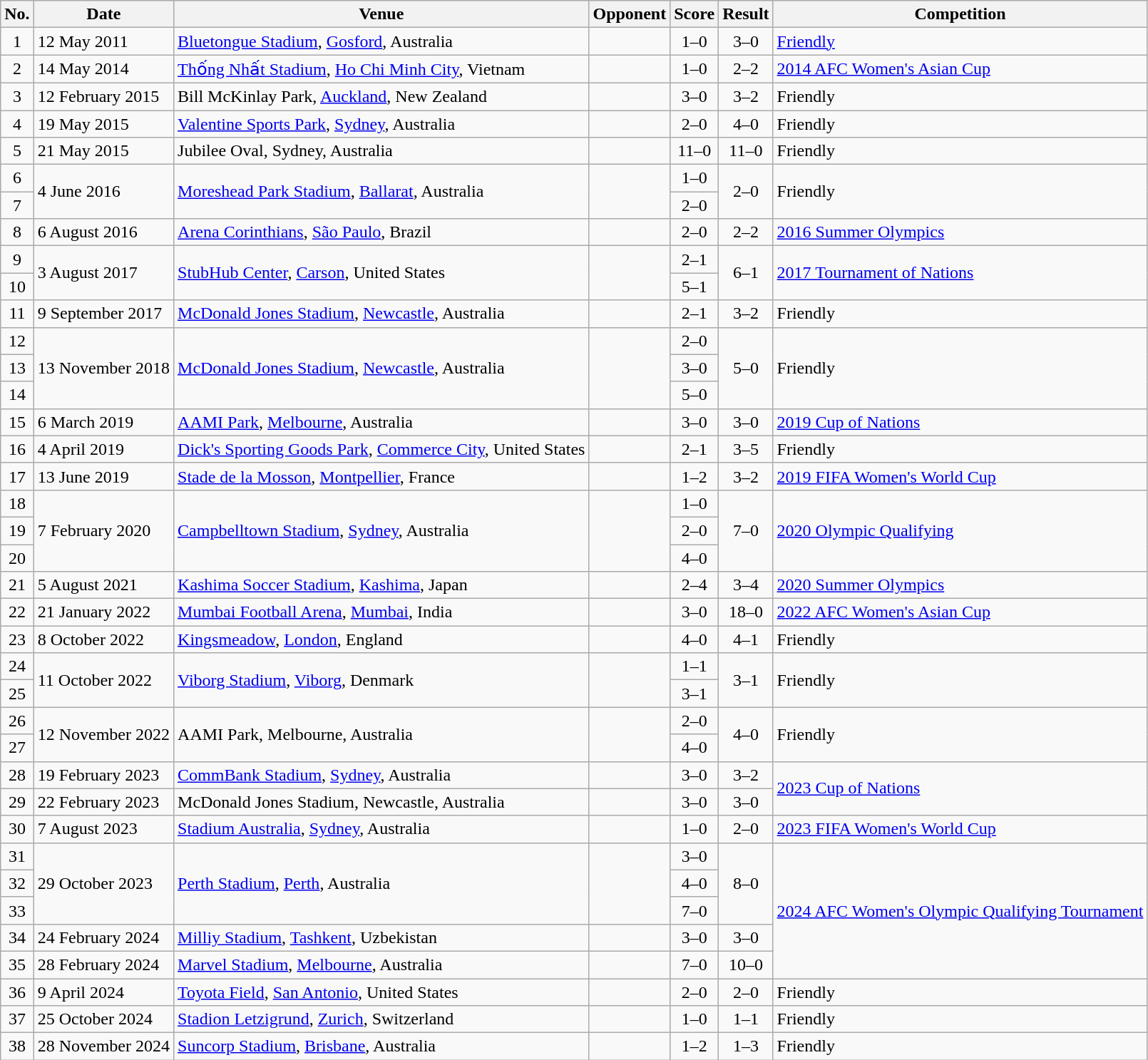<table class="wikitable sortable">
<tr>
<th scope="col">No.</th>
<th scope="col" data-sort-type="date">Date</th>
<th scope="col">Venue</th>
<th scope="col">Opponent</th>
<th scope="col" class="unsortable">Score</th>
<th scope="col" class="unsortable">Result</th>
<th scope="col">Competition</th>
</tr>
<tr>
<td align="center">1</td>
<td>12 May 2011</td>
<td><a href='#'>Bluetongue Stadium</a>, <a href='#'>Gosford</a>, Australia</td>
<td></td>
<td align="center">1–0</td>
<td align="center">3–0</td>
<td><a href='#'>Friendly</a></td>
</tr>
<tr>
<td align="center">2</td>
<td>14 May 2014</td>
<td><a href='#'>Thống Nhất Stadium</a>, <a href='#'>Ho Chi Minh City</a>, Vietnam</td>
<td></td>
<td align="center">1–0</td>
<td align="center">2–2</td>
<td><a href='#'>2014 AFC Women's Asian Cup</a></td>
</tr>
<tr>
<td align="center">3</td>
<td>12 February 2015</td>
<td>Bill McKinlay Park, <a href='#'>Auckland</a>, New Zealand</td>
<td></td>
<td align="center">3–0</td>
<td align="center">3–2</td>
<td>Friendly</td>
</tr>
<tr>
<td align="center">4</td>
<td>19 May 2015</td>
<td><a href='#'>Valentine Sports Park</a>, <a href='#'>Sydney</a>, Australia</td>
<td></td>
<td align="center">2–0</td>
<td align="center">4–0</td>
<td>Friendly</td>
</tr>
<tr>
<td align="center">5</td>
<td>21 May 2015</td>
<td>Jubilee Oval, Sydney, Australia</td>
<td></td>
<td align="center">11–0</td>
<td align="center">11–0</td>
<td>Friendly</td>
</tr>
<tr>
<td align="center">6</td>
<td rowspan="2">4 June 2016</td>
<td rowspan="2"><a href='#'>Moreshead Park Stadium</a>, <a href='#'>Ballarat</a>, Australia</td>
<td rowspan="2"></td>
<td align="center">1–0</td>
<td rowspan="2" align="center">2–0</td>
<td rowspan="2">Friendly</td>
</tr>
<tr>
<td align="center">7</td>
<td align="center">2–0</td>
</tr>
<tr>
<td align="center">8</td>
<td>6 August 2016</td>
<td><a href='#'>Arena Corinthians</a>, <a href='#'>São Paulo</a>, Brazil</td>
<td></td>
<td align="center">2–0</td>
<td align="center">2–2</td>
<td><a href='#'>2016 Summer Olympics</a></td>
</tr>
<tr>
<td align="center">9</td>
<td rowspan="2">3 August 2017</td>
<td rowspan="2"><a href='#'>StubHub Center</a>, <a href='#'>Carson</a>, United States</td>
<td rowspan="2"></td>
<td align="center">2–1</td>
<td rowspan="2" align="center">6–1</td>
<td rowspan="2"><a href='#'>2017 Tournament of Nations</a></td>
</tr>
<tr>
<td align="center">10</td>
<td align="center">5–1</td>
</tr>
<tr>
<td align="center">11</td>
<td>9 September 2017</td>
<td><a href='#'>McDonald Jones Stadium</a>, <a href='#'>Newcastle</a>, Australia</td>
<td></td>
<td align="center">2–1</td>
<td align="center">3–2</td>
<td>Friendly</td>
</tr>
<tr>
<td align="center">12</td>
<td rowspan="3">13 November 2018</td>
<td rowspan="3"><a href='#'>McDonald Jones Stadium</a>, <a href='#'>Newcastle</a>, Australia</td>
<td rowspan="3"></td>
<td align="center">2–0</td>
<td rowspan="3" align="center">5–0</td>
<td rowspan="3">Friendly</td>
</tr>
<tr>
<td align="center">13</td>
<td align="center">3–0</td>
</tr>
<tr>
<td align="center">14</td>
<td align="center">5–0</td>
</tr>
<tr>
<td align="center">15</td>
<td>6 March 2019</td>
<td><a href='#'>AAMI Park</a>, <a href='#'>Melbourne</a>, Australia</td>
<td></td>
<td align="center">3–0</td>
<td align="center">3–0</td>
<td><a href='#'>2019 Cup of Nations</a></td>
</tr>
<tr>
<td align="center">16</td>
<td>4 April 2019</td>
<td><a href='#'>Dick's Sporting Goods Park</a>, <a href='#'>Commerce City</a>, United States</td>
<td></td>
<td align="center">2–1</td>
<td align="center">3–5</td>
<td>Friendly</td>
</tr>
<tr>
<td align="center">17</td>
<td>13 June 2019</td>
<td><a href='#'>Stade de la Mosson</a>, <a href='#'>Montpellier</a>, France</td>
<td></td>
<td align="center">1–2</td>
<td align="center">3–2</td>
<td><a href='#'>2019 FIFA Women's World Cup</a></td>
</tr>
<tr>
<td align="center">18</td>
<td rowspan="3">7 February 2020</td>
<td rowspan="3"><a href='#'>Campbelltown Stadium</a>, <a href='#'>Sydney</a>, Australia</td>
<td rowspan="3"></td>
<td align="center">1–0</td>
<td rowspan="3" align="center">7–0</td>
<td rowspan="3"><a href='#'>2020 Olympic Qualifying</a></td>
</tr>
<tr>
<td align="center">19</td>
<td align="center">2–0</td>
</tr>
<tr>
<td align="center">20</td>
<td align="center">4–0</td>
</tr>
<tr>
<td align="center">21</td>
<td>5 August 2021</td>
<td><a href='#'>Kashima Soccer Stadium</a>, <a href='#'>Kashima</a>, Japan</td>
<td></td>
<td align="center">2–4</td>
<td align="center">3–4</td>
<td><a href='#'>2020 Summer Olympics</a></td>
</tr>
<tr>
<td align="center">22</td>
<td>21 January 2022</td>
<td><a href='#'>Mumbai Football Arena</a>, <a href='#'>Mumbai</a>, India</td>
<td></td>
<td align="center">3–0</td>
<td align="center">18–0</td>
<td><a href='#'>2022 AFC Women's Asian Cup</a></td>
</tr>
<tr>
<td align="center">23</td>
<td>8 October 2022</td>
<td><a href='#'>Kingsmeadow</a>, <a href='#'>London</a>, England</td>
<td></td>
<td align="center">4–0</td>
<td align="center">4–1</td>
<td>Friendly</td>
</tr>
<tr>
<td align="center">24</td>
<td rowspan="2">11 October 2022</td>
<td rowspan="2"><a href='#'>Viborg Stadium</a>, <a href='#'>Viborg</a>, Denmark</td>
<td rowspan="2"></td>
<td align="center">1–1</td>
<td rowspan="2" align="center">3–1</td>
<td rowspan="2">Friendly</td>
</tr>
<tr>
<td align="center">25</td>
<td align="center">3–1</td>
</tr>
<tr>
<td align="center">26</td>
<td rowspan="2">12 November 2022</td>
<td rowspan="2">AAMI Park, Melbourne, Australia</td>
<td rowspan="2"></td>
<td align="center">2–0</td>
<td rowspan="2" align="center">4–0</td>
<td rowspan="2">Friendly</td>
</tr>
<tr>
<td align="center">27</td>
<td align="center">4–0</td>
</tr>
<tr>
<td align="center">28</td>
<td>19 February 2023</td>
<td><a href='#'>CommBank Stadium</a>, <a href='#'>Sydney</a>, Australia</td>
<td></td>
<td align="center">3–0</td>
<td align="center">3–2</td>
<td rowspan=2><a href='#'>2023 Cup of Nations</a></td>
</tr>
<tr>
<td align="center">29</td>
<td>22 February 2023</td>
<td>McDonald Jones Stadium, Newcastle, Australia</td>
<td></td>
<td align="center">3–0</td>
<td align="center">3–0</td>
</tr>
<tr>
<td align="center">30</td>
<td>7 August 2023</td>
<td><a href='#'>Stadium Australia</a>, <a href='#'>Sydney</a>, Australia</td>
<td></td>
<td align="center">1–0</td>
<td align="center">2–0</td>
<td><a href='#'>2023 FIFA Women's World Cup</a></td>
</tr>
<tr>
<td align="center">31</td>
<td rowspan=3>29 October 2023</td>
<td rowspan=3><a href='#'>Perth Stadium</a>, <a href='#'>Perth</a>, Australia</td>
<td rowspan=3></td>
<td align="center">3–0</td>
<td rowspan=3 style="text-align:center">8–0</td>
<td rowspan=5><a href='#'>2024 AFC Women's Olympic Qualifying Tournament</a></td>
</tr>
<tr>
<td align="center">32</td>
<td align="center">4–0</td>
</tr>
<tr>
<td align="center">33</td>
<td align="center">7–0</td>
</tr>
<tr>
<td align="center">34</td>
<td>24 February 2024</td>
<td><a href='#'>Milliy Stadium</a>, <a href='#'>Tashkent</a>, Uzbekistan</td>
<td></td>
<td align="center">3–0</td>
<td align="center">3–0</td>
</tr>
<tr>
<td align="center">35</td>
<td>28 February 2024</td>
<td><a href='#'>Marvel Stadium</a>, <a href='#'>Melbourne</a>, Australia</td>
<td></td>
<td align="center">7–0</td>
<td align="center">10–0</td>
</tr>
<tr>
<td align="center">36</td>
<td>9 April 2024</td>
<td><a href='#'>Toyota Field</a>, <a href='#'>San Antonio</a>, United States</td>
<td></td>
<td align="center">2–0</td>
<td align="center">2–0</td>
<td>Friendly</td>
</tr>
<tr>
<td align="center">37</td>
<td>25 October 2024</td>
<td><a href='#'>Stadion Letzigrund</a>, <a href='#'>Zurich</a>, Switzerland</td>
<td></td>
<td align="center">1–0</td>
<td align="center">1–1</td>
<td>Friendly</td>
</tr>
<tr>
<td align="center">38</td>
<td>28 November 2024</td>
<td><a href='#'>Suncorp Stadium</a>, <a href='#'>Brisbane</a>, Australia</td>
<td></td>
<td align="center">1–2</td>
<td align="center">1–3</td>
<td>Friendly</td>
</tr>
</table>
